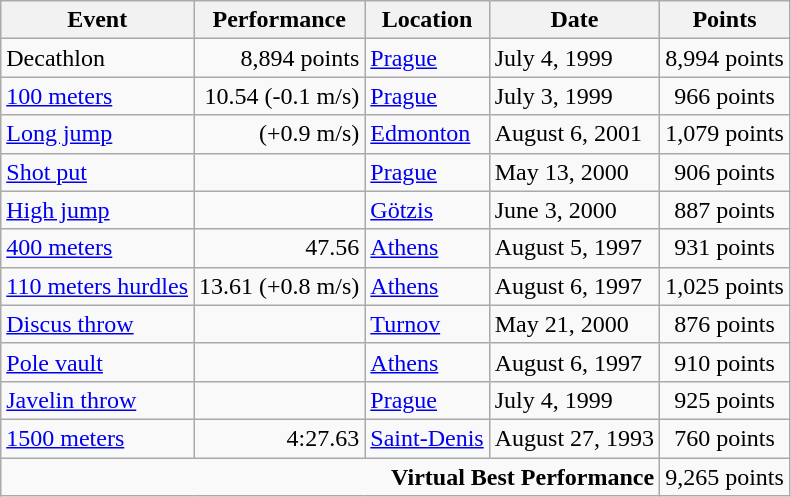<table class="wikitable">
<tr>
<th>Event</th>
<th>Performance</th>
<th>Location</th>
<th>Date</th>
<th>Points</th>
</tr>
<tr>
<td>Decathlon</td>
<td align=right>8,894 points</td>
<td><a href='#'>Prague</a></td>
<td>July 4, 1999</td>
<td align=center>8,994 points</td>
</tr>
<tr>
<td><a href='#'>100 meters</a></td>
<td align=right>10.54 (-0.1 m/s)</td>
<td><a href='#'>Prague</a></td>
<td>July 3, 1999</td>
<td align=center>966 points</td>
</tr>
<tr>
<td><a href='#'>Long jump</a></td>
<td align=right>  (+0.9 m/s)</td>
<td><a href='#'>Edmonton</a></td>
<td>August 6, 2001</td>
<td align=center>1,079 points</td>
</tr>
<tr>
<td><a href='#'>Shot put</a></td>
<td align=right></td>
<td><a href='#'>Prague</a></td>
<td>May 13, 2000</td>
<td align=center>906 points</td>
</tr>
<tr>
<td><a href='#'>High jump</a></td>
<td align=right></td>
<td><a href='#'>Götzis</a></td>
<td>June 3, 2000</td>
<td align=center>887 points</td>
</tr>
<tr>
<td><a href='#'>400 meters</a></td>
<td align=right>47.56</td>
<td><a href='#'>Athens</a></td>
<td>August 5, 1997</td>
<td align=center>931 points</td>
</tr>
<tr>
<td><a href='#'>110 meters hurdles</a></td>
<td align=right>13.61 (+0.8 m/s)</td>
<td><a href='#'>Athens</a></td>
<td>August 6, 1997</td>
<td align=center>1,025 points</td>
</tr>
<tr>
<td><a href='#'>Discus throw</a></td>
<td align=right></td>
<td><a href='#'>Turnov</a></td>
<td>May 21, 2000</td>
<td align=center>876 points</td>
</tr>
<tr>
<td><a href='#'>Pole vault</a></td>
<td align=right></td>
<td><a href='#'>Athens</a></td>
<td>August 6, 1997</td>
<td align=center>910 points</td>
</tr>
<tr>
<td><a href='#'>Javelin throw</a></td>
<td align=right></td>
<td><a href='#'>Prague</a></td>
<td>July 4, 1999</td>
<td align=center>925 points</td>
</tr>
<tr>
<td><a href='#'>1500 meters</a></td>
<td align=right>4:27.63</td>
<td><a href='#'>Saint-Denis</a></td>
<td>August 27, 1993</td>
<td align=center>760 points</td>
</tr>
<tr>
<td colspan=4 align=right><strong>Virtual Best Performance</strong></td>
<td align="center">9,265 points</td>
</tr>
</table>
